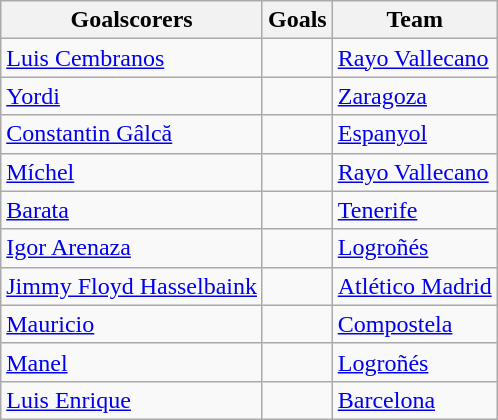<table class="wikitable sortable" border=" 1px #aaa solid" style="margin: 1em 1em 1em 0; background: #f9f9f9">
<tr>
<th>Goalscorers</th>
<th>Goals</th>
<th>Team</th>
</tr>
<tr>
<td> <a href='#'>Luis Cembranos</a></td>
<td></td>
<td><a href='#'>Rayo Vallecano</a></td>
</tr>
<tr>
<td> <a href='#'>Yordi</a></td>
<td></td>
<td><a href='#'>Zaragoza</a></td>
</tr>
<tr>
<td> <a href='#'>Constantin Gâlcă</a></td>
<td></td>
<td><a href='#'>Espanyol</a></td>
</tr>
<tr>
<td> <a href='#'>Míchel</a></td>
<td></td>
<td><a href='#'>Rayo Vallecano</a></td>
</tr>
<tr>
<td> <a href='#'>Barata</a></td>
<td></td>
<td><a href='#'>Tenerife</a></td>
</tr>
<tr>
<td> <a href='#'>Igor Arenaza</a></td>
<td></td>
<td><a href='#'>Logroñés</a></td>
</tr>
<tr>
<td> <a href='#'>Jimmy Floyd Hasselbaink</a></td>
<td></td>
<td><a href='#'>Atlético Madrid</a></td>
</tr>
<tr>
<td> <a href='#'>Mauricio</a></td>
<td></td>
<td><a href='#'>Compostela</a></td>
</tr>
<tr>
<td> <a href='#'>Manel</a></td>
<td></td>
<td><a href='#'>Logroñés</a></td>
</tr>
<tr>
<td> <a href='#'>Luis Enrique</a></td>
<td></td>
<td><a href='#'>Barcelona</a></td>
</tr>
</table>
